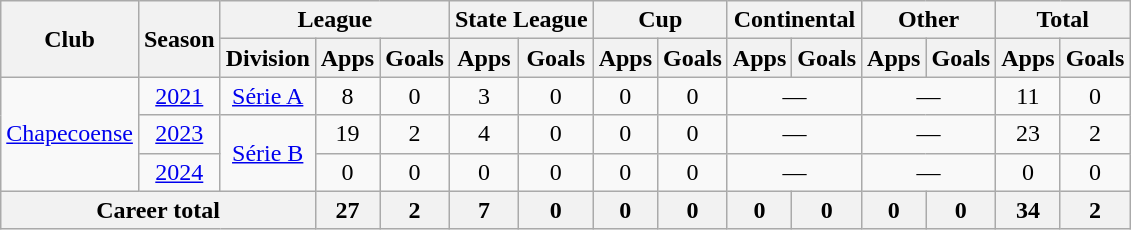<table class="wikitable" style="text-align: center">
<tr>
<th rowspan="2">Club</th>
<th rowspan="2">Season</th>
<th colspan="3">League</th>
<th colspan="2">State League</th>
<th colspan="2">Cup</th>
<th colspan="2">Continental</th>
<th colspan="2">Other</th>
<th colspan="2">Total</th>
</tr>
<tr>
<th>Division</th>
<th>Apps</th>
<th>Goals</th>
<th>Apps</th>
<th>Goals</th>
<th>Apps</th>
<th>Goals</th>
<th>Apps</th>
<th>Goals</th>
<th>Apps</th>
<th>Goals</th>
<th>Apps</th>
<th>Goals</th>
</tr>
<tr>
<td rowspan="3"><a href='#'>Chapecoense</a></td>
<td><a href='#'>2021</a></td>
<td><a href='#'>Série A</a></td>
<td>8</td>
<td>0</td>
<td>3</td>
<td>0</td>
<td>0</td>
<td>0</td>
<td colspan="2">—</td>
<td colspan="2">—</td>
<td>11</td>
<td>0</td>
</tr>
<tr>
<td><a href='#'>2023</a></td>
<td rowspan="2"><a href='#'>Série B</a></td>
<td>19</td>
<td>2</td>
<td>4</td>
<td>0</td>
<td>0</td>
<td>0</td>
<td colspan="2">—</td>
<td colspan="2">—</td>
<td>23</td>
<td>2</td>
</tr>
<tr>
<td><a href='#'>2024</a></td>
<td>0</td>
<td>0</td>
<td>0</td>
<td>0</td>
<td>0</td>
<td>0</td>
<td colspan="2">—</td>
<td colspan="2">—</td>
<td>0</td>
<td>0</td>
</tr>
<tr>
<th colspan="3"><strong>Career total</strong></th>
<th>27</th>
<th>2</th>
<th>7</th>
<th>0</th>
<th>0</th>
<th>0</th>
<th>0</th>
<th>0</th>
<th>0</th>
<th>0</th>
<th>34</th>
<th>2</th>
</tr>
</table>
